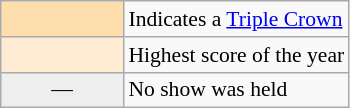<table class="wikitable" style="font-size:90%">
<tr>
<td width="75px" style="background:#FFDEAD"></td>
<td>Indicates a <a href='#'>Triple Crown</a></td>
</tr>
<tr>
<td width="75px" style="background:#FFEBD2"></td>
<td>Highest score of the year</td>
</tr>
<tr>
<td width="75px" style="background:#eee; text-align:center">—</td>
<td>No show was held</td>
</tr>
</table>
